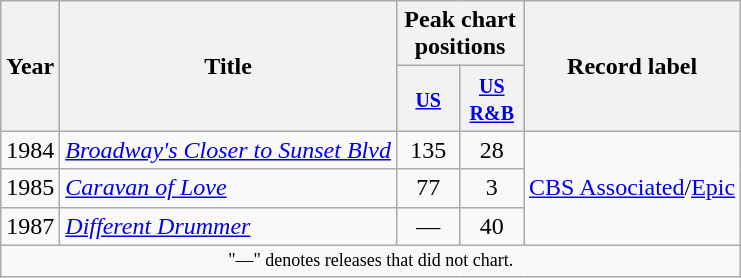<table class="wikitable">
<tr>
<th scope="col" rowspan="2">Year</th>
<th scope="col" rowspan="2">Title</th>
<th scope="col" colspan="2">Peak chart positions</th>
<th scope="col" rowspan="2">Record label</th>
</tr>
<tr>
<th style="width:35px;"><small><a href='#'>US</a></small><br></th>
<th style="width:35px;"><small><a href='#'>US R&B</a></small><br></th>
</tr>
<tr>
<td>1984</td>
<td><em><a href='#'>Broadway's Closer to Sunset Blvd</a></em></td>
<td align=center>135</td>
<td align=center>28</td>
<td align=center rowspan="3"><a href='#'>CBS Associated</a>/<a href='#'>Epic</a></td>
</tr>
<tr>
<td>1985</td>
<td><a href='#'><em>Caravan of Love</em></a></td>
<td align=center>77</td>
<td align=center>3</td>
</tr>
<tr>
<td>1987</td>
<td><a href='#'><em>Different Drummer</em></a></td>
<td align=center>―</td>
<td align=center>40</td>
</tr>
<tr>
<td colspan="5" style="text-align:center; font-size:9pt;">"—" denotes releases that did not chart.</td>
</tr>
</table>
